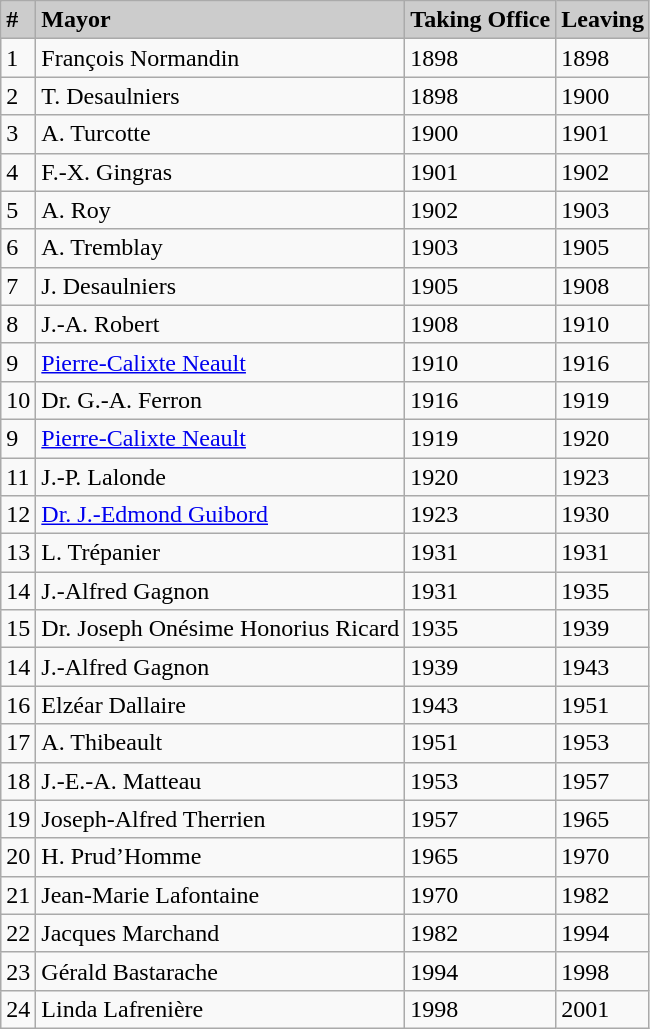<table class="wikitable">
<tr>
<td bgcolor=#cccccc><strong>#</strong></td>
<td bgcolor=#cccccc><strong>Mayor</strong></td>
<td bgcolor=#cccccc><strong>Taking Office</strong></td>
<td bgcolor=#cccccc><strong>Leaving</strong></td>
</tr>
<tr>
<td>1</td>
<td>François Normandin</td>
<td>1898</td>
<td>1898</td>
</tr>
<tr>
<td>2</td>
<td>T. Desaulniers</td>
<td>1898</td>
<td>1900</td>
</tr>
<tr>
<td>3</td>
<td>A. Turcotte</td>
<td>1900</td>
<td>1901</td>
</tr>
<tr>
<td>4</td>
<td>F.-X. Gingras</td>
<td>1901</td>
<td>1902</td>
</tr>
<tr>
<td>5</td>
<td>A. Roy</td>
<td>1902</td>
<td>1903</td>
</tr>
<tr>
<td>6</td>
<td>A. Tremblay</td>
<td>1903</td>
<td>1905</td>
</tr>
<tr>
<td>7</td>
<td>J. Desaulniers</td>
<td>1905</td>
<td>1908</td>
</tr>
<tr>
<td>8</td>
<td>J.-A. Robert</td>
<td>1908</td>
<td>1910</td>
</tr>
<tr>
<td>9</td>
<td><a href='#'>Pierre-Calixte Neault</a></td>
<td>1910</td>
<td>1916</td>
</tr>
<tr>
<td>10</td>
<td>Dr. G.-A. Ferron</td>
<td>1916</td>
<td>1919</td>
</tr>
<tr>
<td>9</td>
<td><a href='#'>Pierre-Calixte Neault</a></td>
<td>1919</td>
<td>1920</td>
</tr>
<tr>
<td>11</td>
<td>J.-P. Lalonde</td>
<td>1920</td>
<td>1923</td>
</tr>
<tr>
<td>12</td>
<td><a href='#'>Dr. J.-Edmond Guibord</a></td>
<td>1923</td>
<td>1930</td>
</tr>
<tr>
<td>13</td>
<td>L. Trépanier</td>
<td>1931</td>
<td>1931</td>
</tr>
<tr>
<td>14</td>
<td>J.-Alfred Gagnon</td>
<td>1931</td>
<td>1935</td>
</tr>
<tr>
<td>15</td>
<td>Dr. Joseph Onésime Honorius Ricard</td>
<td>1935</td>
<td>1939</td>
</tr>
<tr>
<td>14</td>
<td>J.-Alfred Gagnon</td>
<td>1939</td>
<td>1943</td>
</tr>
<tr>
<td>16</td>
<td>Elzéar Dallaire </td>
<td>1943</td>
<td>1951</td>
</tr>
<tr>
<td>17</td>
<td>A. Thibeault</td>
<td>1951</td>
<td>1953</td>
</tr>
<tr>
<td>18</td>
<td>J.-E.-A. Matteau</td>
<td>1953</td>
<td>1957</td>
</tr>
<tr>
<td>19</td>
<td>Joseph-Alfred Therrien </td>
<td>1957</td>
<td>1965</td>
</tr>
<tr>
<td>20</td>
<td>H. Prud’Homme</td>
<td>1965</td>
<td>1970</td>
</tr>
<tr>
<td>21</td>
<td>Jean-Marie Lafontaine </td>
<td>1970</td>
<td>1982</td>
</tr>
<tr>
<td>22</td>
<td>Jacques Marchand</td>
<td>1982</td>
<td>1994</td>
</tr>
<tr>
<td>23</td>
<td>Gérald Bastarache</td>
<td>1994</td>
<td>1998 </td>
</tr>
<tr>
<td>24</td>
<td>Linda Lafrenière</td>
<td>1998</td>
<td>2001</td>
</tr>
</table>
